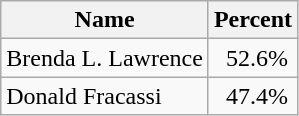<table class="wikitable">
<tr>
<th>Name</th>
<th>Percent</th>
</tr>
<tr>
<td>Brenda L. Lawrence</td>
<td>  52.6%</td>
</tr>
<tr>
<td>Donald Fracassi</td>
<td>  47.4%</td>
</tr>
</table>
